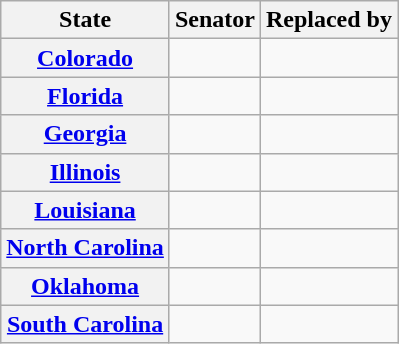<table class="wikitable sortable plainrowheaders">
<tr>
<th scope="col">State</th>
<th scope="col">Senator</th>
<th scope="col">Replaced by</th>
</tr>
<tr>
<th><a href='#'>Colorado</a></th>
<td></td>
<td></td>
</tr>
<tr>
<th><a href='#'>Florida</a></th>
<td></td>
<td></td>
</tr>
<tr>
<th><a href='#'>Georgia</a></th>
<td></td>
<td></td>
</tr>
<tr>
<th><a href='#'>Illinois</a></th>
<td></td>
<td></td>
</tr>
<tr>
<th><a href='#'>Louisiana</a></th>
<td></td>
<td></td>
</tr>
<tr>
<th><a href='#'>North Carolina</a></th>
<td></td>
<td></td>
</tr>
<tr>
<th><a href='#'>Oklahoma</a></th>
<td></td>
<td></td>
</tr>
<tr>
<th><a href='#'>South Carolina</a></th>
<td></td>
<td></td>
</tr>
</table>
